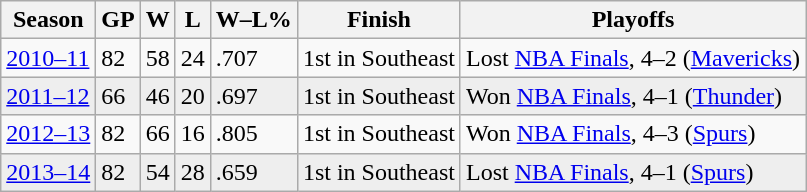<table class="wikitable sortable">
<tr>
<th>Season</th>
<th>GP</th>
<th>W</th>
<th>L</th>
<th>W–L%</th>
<th>Finish</th>
<th>Playoffs</th>
</tr>
<tr>
<td><a href='#'>2010–11</a></td>
<td>82</td>
<td>58</td>
<td>24</td>
<td>.707</td>
<td>1st in Southeast</td>
<td>Lost <a href='#'>NBA Finals</a>, 4–2 (<a href='#'>Mavericks</a>)</td>
</tr>
<tr style="background:#eee;">
<td><a href='#'>2011–12</a></td>
<td>66</td>
<td>46</td>
<td>20</td>
<td>.697</td>
<td>1st in Southeast</td>
<td>Won <a href='#'>NBA Finals</a>, 4–1 (<a href='#'>Thunder</a>)</td>
</tr>
<tr>
<td><a href='#'>2012–13</a></td>
<td>82</td>
<td>66</td>
<td>16</td>
<td>.805</td>
<td>1st in Southeast</td>
<td>Won <a href='#'>NBA Finals</a>, 4–3 (<a href='#'>Spurs</a>)</td>
</tr>
<tr style="background:#eee;">
<td><a href='#'>2013–14</a></td>
<td>82</td>
<td>54</td>
<td>28</td>
<td>.659</td>
<td>1st in Southeast</td>
<td>Lost <a href='#'>NBA Finals</a>, 4–1 (<a href='#'>Spurs</a>)</td>
</tr>
</table>
